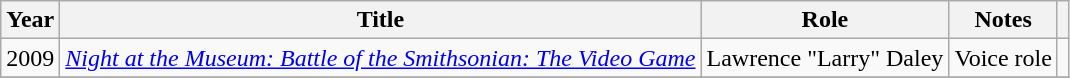<table class="wikitable sortable plainrowheaders">
<tr>
<th scope="col">Year</th>
<th scope="col">Title</th>
<th scope="col">Role</th>
<th scope="col" class="unsortable">Notes</th>
<th scope="col" class="unsortable"></th>
</tr>
<tr>
<td>2009</td>
<td><em><a href='#'>Night at the Museum: Battle of the Smithsonian: The Video Game</a></em></td>
<td>Lawrence "Larry" Daley</td>
<td>Voice role</td>
<td></td>
</tr>
<tr>
</tr>
</table>
